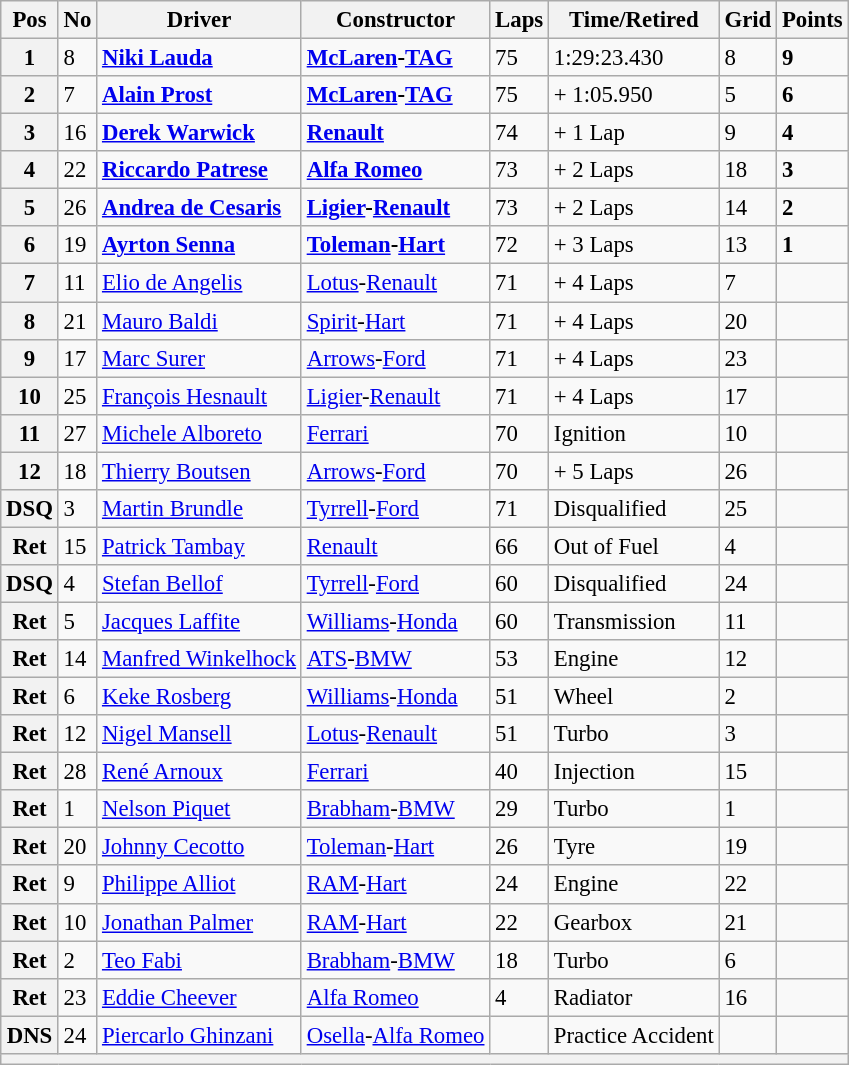<table class="wikitable" style="font-size: 95%;">
<tr>
<th>Pos</th>
<th>No</th>
<th>Driver</th>
<th>Constructor</th>
<th>Laps</th>
<th>Time/Retired</th>
<th>Grid</th>
<th>Points</th>
</tr>
<tr>
<th>1</th>
<td>8</td>
<td> <strong><a href='#'>Niki Lauda</a></strong></td>
<td><strong><a href='#'>McLaren</a>-<a href='#'>TAG</a></strong></td>
<td>75</td>
<td>1:29:23.430</td>
<td>8</td>
<td><strong>9</strong></td>
</tr>
<tr>
<th>2</th>
<td>7</td>
<td> <strong><a href='#'>Alain Prost</a></strong></td>
<td><strong><a href='#'>McLaren</a>-<a href='#'>TAG</a></strong></td>
<td>75</td>
<td>+ 1:05.950</td>
<td>5</td>
<td><strong>6</strong></td>
</tr>
<tr>
<th>3</th>
<td>16</td>
<td> <strong><a href='#'>Derek Warwick</a></strong></td>
<td><strong><a href='#'>Renault</a></strong></td>
<td>74</td>
<td>+ 1 Lap</td>
<td>9</td>
<td><strong>4</strong></td>
</tr>
<tr>
<th>4</th>
<td>22</td>
<td> <strong><a href='#'>Riccardo Patrese</a></strong></td>
<td><strong><a href='#'>Alfa Romeo</a></strong></td>
<td>73</td>
<td>+ 2 Laps</td>
<td>18</td>
<td><strong>3</strong></td>
</tr>
<tr>
<th>5</th>
<td>26</td>
<td> <strong><a href='#'>Andrea de Cesaris</a></strong></td>
<td><strong><a href='#'>Ligier</a>-<a href='#'>Renault</a></strong></td>
<td>73</td>
<td>+ 2 Laps</td>
<td>14</td>
<td><strong>2</strong></td>
</tr>
<tr>
<th>6</th>
<td>19</td>
<td> <strong><a href='#'>Ayrton Senna</a></strong></td>
<td><strong><a href='#'>Toleman</a>-<a href='#'>Hart</a></strong></td>
<td>72</td>
<td>+ 3 Laps</td>
<td>13</td>
<td><strong>1</strong></td>
</tr>
<tr>
<th>7</th>
<td>11</td>
<td> <a href='#'>Elio de Angelis</a></td>
<td><a href='#'>Lotus</a>-<a href='#'>Renault</a></td>
<td>71</td>
<td>+ 4 Laps</td>
<td>7</td>
<td> </td>
</tr>
<tr>
<th>8</th>
<td>21</td>
<td> <a href='#'>Mauro Baldi</a></td>
<td><a href='#'>Spirit</a>-<a href='#'>Hart</a></td>
<td>71</td>
<td>+ 4 Laps</td>
<td>20</td>
<td> </td>
</tr>
<tr>
<th>9</th>
<td>17</td>
<td> <a href='#'>Marc Surer</a></td>
<td><a href='#'>Arrows</a>-<a href='#'>Ford</a></td>
<td>71</td>
<td>+ 4 Laps</td>
<td>23</td>
<td> </td>
</tr>
<tr>
<th>10</th>
<td>25</td>
<td> <a href='#'>François Hesnault</a></td>
<td><a href='#'>Ligier</a>-<a href='#'>Renault</a></td>
<td>71</td>
<td>+ 4 Laps</td>
<td>17</td>
<td> </td>
</tr>
<tr>
<th>11</th>
<td>27</td>
<td> <a href='#'>Michele Alboreto</a></td>
<td><a href='#'>Ferrari</a></td>
<td>70</td>
<td>Ignition</td>
<td>10</td>
<td> </td>
</tr>
<tr>
<th>12</th>
<td>18</td>
<td> <a href='#'>Thierry Boutsen</a></td>
<td><a href='#'>Arrows</a>-<a href='#'>Ford</a></td>
<td>70</td>
<td>+ 5 Laps</td>
<td>26</td>
<td> </td>
</tr>
<tr>
<th>DSQ</th>
<td>3</td>
<td> <a href='#'>Martin Brundle</a></td>
<td><a href='#'>Tyrrell</a>-<a href='#'>Ford</a></td>
<td>71</td>
<td>Disqualified</td>
<td>25</td>
<td> </td>
</tr>
<tr>
<th>Ret</th>
<td>15</td>
<td> <a href='#'>Patrick Tambay</a></td>
<td><a href='#'>Renault</a></td>
<td>66</td>
<td>Out of Fuel</td>
<td>4</td>
<td> </td>
</tr>
<tr>
<th>DSQ</th>
<td>4</td>
<td> <a href='#'>Stefan Bellof</a></td>
<td><a href='#'>Tyrrell</a>-<a href='#'>Ford</a></td>
<td>60</td>
<td>Disqualified</td>
<td>24</td>
<td> </td>
</tr>
<tr>
<th>Ret</th>
<td>5</td>
<td> <a href='#'>Jacques Laffite</a></td>
<td><a href='#'>Williams</a>-<a href='#'>Honda</a></td>
<td>60</td>
<td>Transmission</td>
<td>11</td>
<td> </td>
</tr>
<tr>
<th>Ret</th>
<td>14</td>
<td> <a href='#'>Manfred Winkelhock</a></td>
<td><a href='#'>ATS</a>-<a href='#'>BMW</a></td>
<td>53</td>
<td>Engine</td>
<td>12</td>
<td> </td>
</tr>
<tr>
<th>Ret</th>
<td>6</td>
<td> <a href='#'>Keke Rosberg</a></td>
<td><a href='#'>Williams</a>-<a href='#'>Honda</a></td>
<td>51</td>
<td>Wheel</td>
<td>2</td>
<td> </td>
</tr>
<tr>
<th>Ret</th>
<td>12</td>
<td> <a href='#'>Nigel Mansell</a></td>
<td><a href='#'>Lotus</a>-<a href='#'>Renault</a></td>
<td>51</td>
<td>Turbo</td>
<td>3</td>
<td> </td>
</tr>
<tr>
<th>Ret</th>
<td>28</td>
<td> <a href='#'>René Arnoux</a></td>
<td><a href='#'>Ferrari</a></td>
<td>40</td>
<td>Injection</td>
<td>15</td>
<td> </td>
</tr>
<tr>
<th>Ret</th>
<td>1</td>
<td> <a href='#'>Nelson Piquet</a></td>
<td><a href='#'>Brabham</a>-<a href='#'>BMW</a></td>
<td>29</td>
<td>Turbo</td>
<td>1</td>
<td> </td>
</tr>
<tr>
<th>Ret</th>
<td>20</td>
<td> <a href='#'>Johnny Cecotto</a></td>
<td><a href='#'>Toleman</a>-<a href='#'>Hart</a></td>
<td>26</td>
<td>Tyre</td>
<td>19</td>
<td> </td>
</tr>
<tr>
<th>Ret</th>
<td>9</td>
<td> <a href='#'>Philippe Alliot</a></td>
<td><a href='#'>RAM</a>-<a href='#'>Hart</a></td>
<td>24</td>
<td>Engine</td>
<td>22</td>
<td> </td>
</tr>
<tr>
<th>Ret</th>
<td>10</td>
<td> <a href='#'>Jonathan Palmer</a></td>
<td><a href='#'>RAM</a>-<a href='#'>Hart</a></td>
<td>22</td>
<td>Gearbox</td>
<td>21</td>
<td> </td>
</tr>
<tr>
<th>Ret</th>
<td>2</td>
<td> <a href='#'>Teo Fabi</a></td>
<td><a href='#'>Brabham</a>-<a href='#'>BMW</a></td>
<td>18</td>
<td>Turbo</td>
<td>6</td>
<td> </td>
</tr>
<tr>
<th>Ret</th>
<td>23</td>
<td> <a href='#'>Eddie Cheever</a></td>
<td><a href='#'>Alfa Romeo</a></td>
<td>4</td>
<td>Radiator</td>
<td>16</td>
<td> </td>
</tr>
<tr>
<th>DNS</th>
<td>24</td>
<td> <a href='#'>Piercarlo Ghinzani</a></td>
<td><a href='#'>Osella</a>-<a href='#'>Alfa Romeo</a></td>
<td></td>
<td>Practice Accident</td>
<td></td>
<td> </td>
</tr>
<tr>
<th colspan="8"></th>
</tr>
</table>
